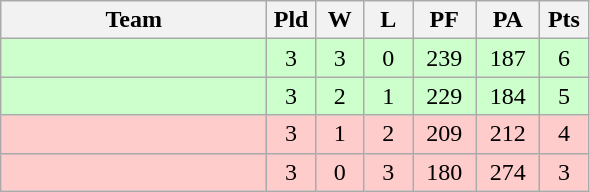<table class="wikitable" style="text-align:center;">
<tr>
<th width=170>Team</th>
<th width=25>Pld</th>
<th width=25>W</th>
<th width=25>L</th>
<th width=35>PF</th>
<th width=35>PA</th>
<th width=25>Pts</th>
</tr>
<tr bgcolor=#ccffcc>
<td align="left"></td>
<td>3</td>
<td>3</td>
<td>0</td>
<td>239</td>
<td>187</td>
<td>6</td>
</tr>
<tr bgcolor=#ccffcc>
<td align="left"></td>
<td>3</td>
<td>2</td>
<td>1</td>
<td>229</td>
<td>184</td>
<td>5</td>
</tr>
<tr bgcolor=#ffcccc>
<td align="left"></td>
<td>3</td>
<td>1</td>
<td>2</td>
<td>209</td>
<td>212</td>
<td>4</td>
</tr>
<tr bgcolor=#ffcccc>
<td align="left"></td>
<td>3</td>
<td>0</td>
<td>3</td>
<td>180</td>
<td>274</td>
<td>3</td>
</tr>
</table>
